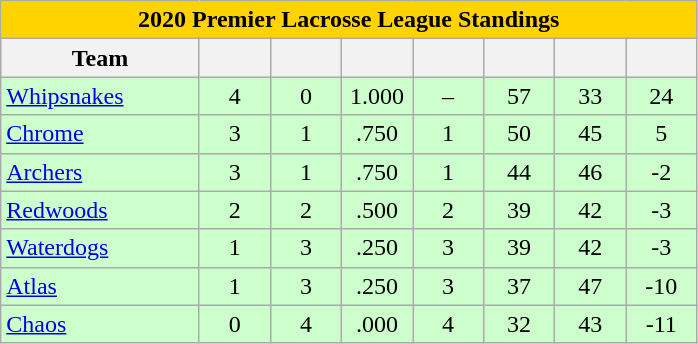<table class="wikitable" style="text-align:center">
<tr>
<th colspan=19 style="background-color:#FFD300;color:#000000;">2020 Premier Lacrosse League Standings</th>
</tr>
<tr>
<th width="125">Team</th>
<th width="40"></th>
<th width="40"></th>
<th width="40"></th>
<th width="40"></th>
<th width="40"></th>
<th width="40"></th>
<th width="40"></th>
</tr>
<tr bgcolor="ccffcc">
<td style="text-align:left;"><a href='#'>Whipsnakes</a></td>
<td>4</td>
<td>0</td>
<td>1.000</td>
<td>–</td>
<td>57</td>
<td>33</td>
<td>24</td>
</tr>
<tr bgcolor="ccffcc">
<td style="text-align:left;"><a href='#'>Chrome</a></td>
<td>3</td>
<td>1</td>
<td>.750</td>
<td>1</td>
<td>50</td>
<td>45</td>
<td>5</td>
</tr>
<tr bgcolor="ccffcc">
<td style="text-align:left;"><a href='#'>Archers</a></td>
<td>3</td>
<td>1</td>
<td>.750</td>
<td>1</td>
<td>44</td>
<td>46</td>
<td>-2</td>
</tr>
<tr bgcolor="ccffcc">
<td style="text-align:left;"><a href='#'>Redwoods</a></td>
<td>2</td>
<td>2</td>
<td>.500</td>
<td>2</td>
<td>39</td>
<td>42</td>
<td>-3</td>
</tr>
<tr bgcolor="ccffcc">
<td style="text-align:left;"><a href='#'>Waterdogs</a></td>
<td>1</td>
<td>3</td>
<td>.250</td>
<td>3</td>
<td>39</td>
<td>42</td>
<td>-3</td>
</tr>
<tr bgcolor="ccffcc">
<td style="text-align:left;"><a href='#'>Atlas</a></td>
<td>1</td>
<td>3</td>
<td>.250</td>
<td>3</td>
<td>37</td>
<td>47</td>
<td>-10</td>
</tr>
<tr bgcolor="ccffcc">
<td style="text-align:left;"><a href='#'>Chaos</a></td>
<td>0</td>
<td>4</td>
<td>.000</td>
<td>4</td>
<td>32</td>
<td>43</td>
<td>-11</td>
</tr>
</table>
